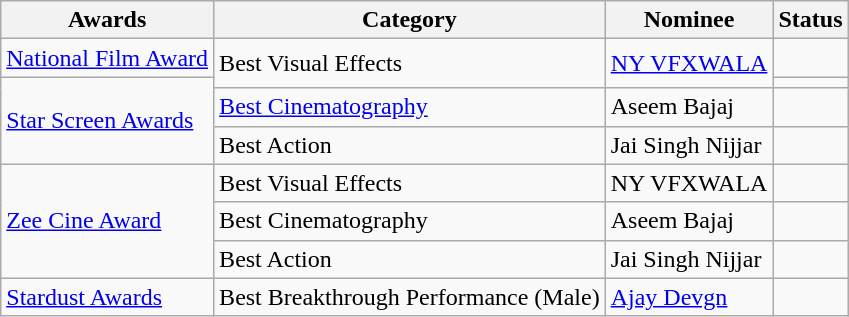<table class="wikitable">
<tr>
<th>Awards</th>
<th>Category</th>
<th>Nominee</th>
<th>Status</th>
</tr>
<tr>
<td><a href='#'>National Film Award</a></td>
<td rowspan=2>Best Visual Effects</td>
<td rowspan=2><a href='#'>NY VFXWALA</a></td>
<td></td>
</tr>
<tr>
<td rowspan=3><a href='#'>Star Screen Awards</a></td>
<td></td>
</tr>
<tr>
<td><a href='#'>Best Cinematography</a></td>
<td>Aseem Bajaj</td>
<td></td>
</tr>
<tr>
<td>Best Action</td>
<td>Jai Singh Nijjar</td>
<td></td>
</tr>
<tr>
<td rowspan=3><a href='#'>Zee Cine Award</a></td>
<td>Best Visual Effects</td>
<td>NY VFXWALA</td>
<td></td>
</tr>
<tr>
<td>Best Cinematography</td>
<td>Aseem Bajaj</td>
<td></td>
</tr>
<tr>
<td>Best Action</td>
<td>Jai Singh Nijjar</td>
<td></td>
</tr>
<tr>
<td><a href='#'>Stardust Awards</a></td>
<td>Best Breakthrough Performance (Male)</td>
<td><a href='#'>Ajay Devgn</a></td>
<td></td>
</tr>
</table>
